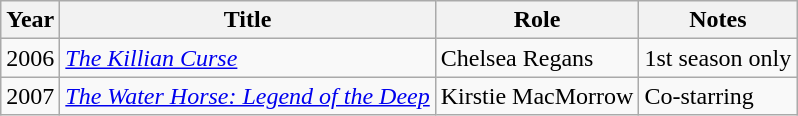<table class="wikitable">
<tr>
<th>Year</th>
<th>Title</th>
<th>Role</th>
<th>Notes</th>
</tr>
<tr>
<td>2006</td>
<td><em><a href='#'>The Killian Curse</a></em></td>
<td>Chelsea Regans</td>
<td>1st season only</td>
</tr>
<tr>
<td>2007</td>
<td><em><a href='#'>The Water Horse: Legend of the Deep</a></em></td>
<td>Kirstie MacMorrow</td>
<td>Co-starring</td>
</tr>
</table>
